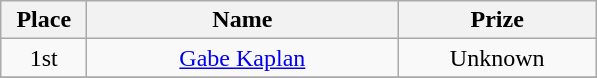<table class="wikitable">
<tr>
<th width="50">Place</th>
<th width="200">Name</th>
<th width="125">Prize</th>
</tr>
<tr>
<td align = "center">1st</td>
<td align = "center"><a href='#'>Gabe Kaplan</a></td>
<td align = "center">Unknown</td>
</tr>
<tr>
</tr>
</table>
